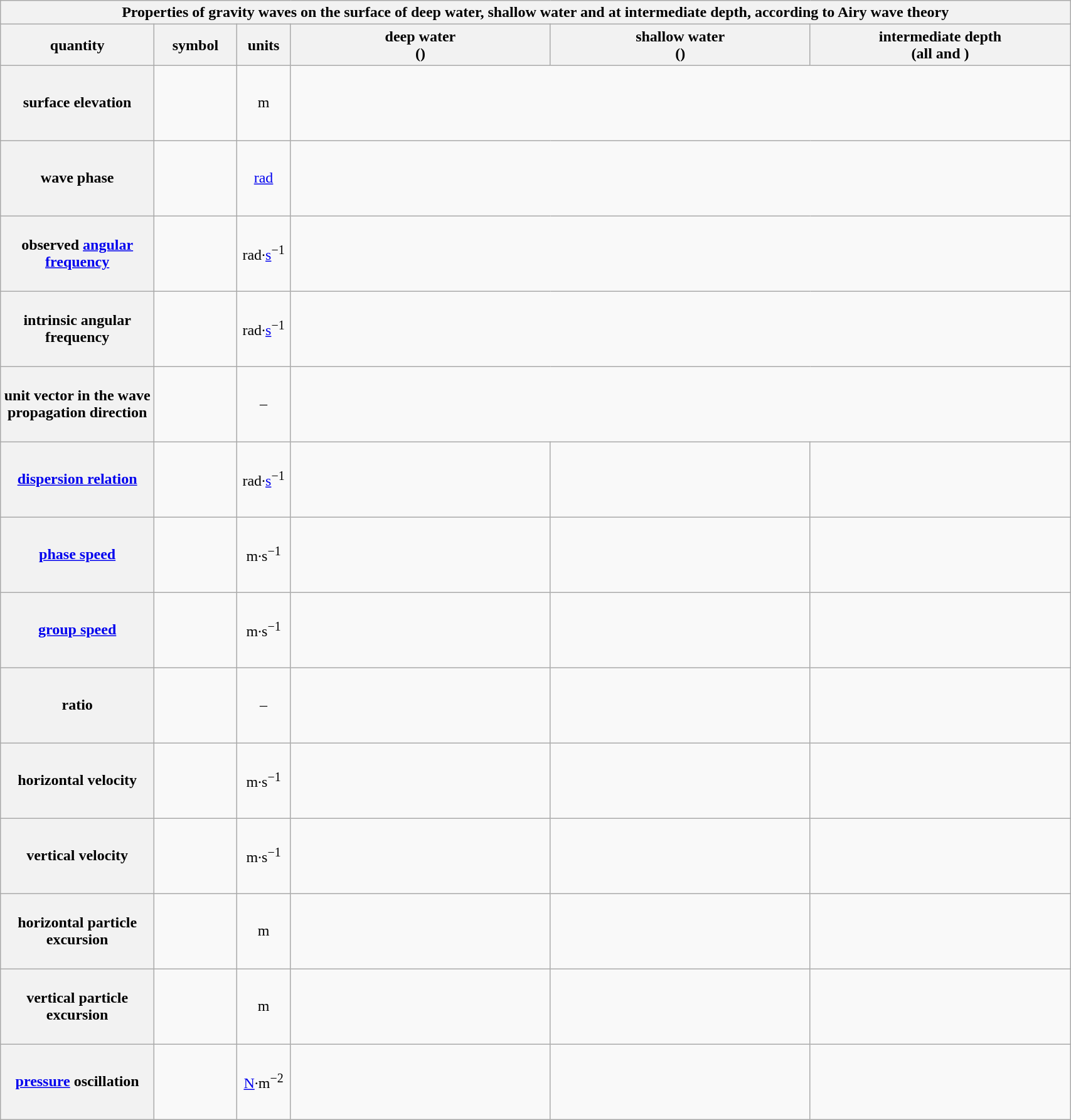<table class="wikitable"  style="width:90%; text-align:center;">
<tr>
<th colspan="6">Properties of gravity waves on the surface of deep water, shallow water and at intermediate depth, according to Airy wave theory</th>
</tr>
<tr>
<th style="width:13%;">quantity</th>
<th style="width:7%;">symbol</th>
<th style="width:4%;">units</th>
<th style="width:22%;">deep water<br>()</th>
<th style="width:22%;">shallow water<br>()</th>
<th style="width:22%;">intermediate depth<br>(all  and )</th>
</tr>
<tr style="height:80px">
<th>surface elevation</th>
<td></td>
<td>m</td>
<td colspan="3"></td>
</tr>
<tr style="height:80px">
<th>wave phase</th>
<td></td>
<td><a href='#'>rad</a></td>
<td colspan="3"></td>
</tr>
<tr style="height:80px">
<th>observed <a href='#'>angular frequency</a></th>
<td></td>
<td>rad·<a href='#'>s</a><sup>−1</sup></td>
<td colspan="3"></td>
</tr>
<tr style="height:80px">
<th>intrinsic angular frequency</th>
<td></td>
<td>rad·<a href='#'>s</a><sup>−1</sup></td>
<td colspan="3"></td>
</tr>
<tr style="height:80px">
<th>unit vector in the wave propagation direction</th>
<td></td>
<td>–</td>
<td colspan="3"></td>
</tr>
<tr style="height:80px">
<th><a href='#'>dispersion relation</a></th>
<td></td>
<td>rad·<a href='#'>s</a><sup>−1</sup></td>
<td></td>
<td></td>
<td></td>
</tr>
<tr style="height:80px">
<th><a href='#'>phase speed</a></th>
<td></td>
<td>m·s<sup>−1</sup></td>
<td></td>
<td></td>
<td></td>
</tr>
<tr style="height:80px">
<th><a href='#'>group speed</a></th>
<td></td>
<td>m·s<sup>−1</sup></td>
<td></td>
<td></td>
<td></td>
</tr>
<tr style="height:80px">
<th>ratio</th>
<td></td>
<td>–</td>
<td></td>
<td></td>
<td></td>
</tr>
<tr style="height:80px">
<th>horizontal velocity</th>
<td></td>
<td>m·s<sup>−1</sup></td>
<td></td>
<td></td>
<td></td>
</tr>
<tr style="height:80px">
<th>vertical velocity</th>
<td></td>
<td>m·s<sup>−1</sup></td>
<td></td>
<td></td>
<td></td>
</tr>
<tr style="height:80px">
<th>horizontal particle excursion</th>
<td></td>
<td>m</td>
<td></td>
<td></td>
<td></td>
</tr>
<tr style="height:80px">
<th>vertical particle excursion</th>
<td></td>
<td>m</td>
<td></td>
<td></td>
<td></td>
</tr>
<tr style="height:80px">
<th><a href='#'>pressure</a> oscillation</th>
<td></td>
<td><a href='#'>N</a>·m<sup>−2</sup></td>
<td></td>
<td></td>
<td></td>
</tr>
</table>
